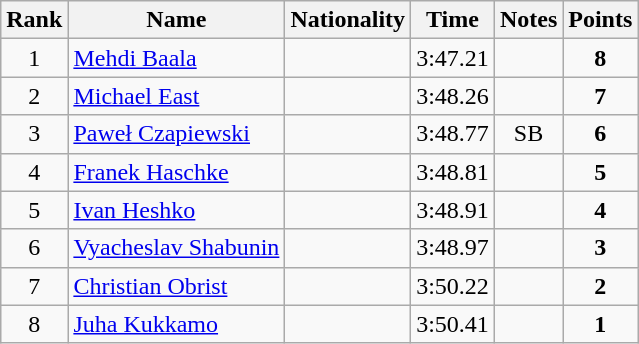<table class="wikitable sortable" style="text-align:center">
<tr>
<th>Rank</th>
<th>Name</th>
<th>Nationality</th>
<th>Time</th>
<th>Notes</th>
<th>Points</th>
</tr>
<tr>
<td>1</td>
<td align=left><a href='#'>Mehdi Baala</a></td>
<td align=left></td>
<td>3:47.21</td>
<td></td>
<td><strong>8</strong></td>
</tr>
<tr>
<td>2</td>
<td align=left><a href='#'>Michael East</a></td>
<td align=left></td>
<td>3:48.26</td>
<td></td>
<td><strong>7</strong></td>
</tr>
<tr>
<td>3</td>
<td align=left><a href='#'>Paweł Czapiewski</a></td>
<td align=left></td>
<td>3:48.77</td>
<td>SB</td>
<td><strong>6</strong></td>
</tr>
<tr>
<td>4</td>
<td align=left><a href='#'>Franek Haschke</a></td>
<td align=left></td>
<td>3:48.81</td>
<td></td>
<td><strong>5</strong></td>
</tr>
<tr>
<td>5</td>
<td align=left><a href='#'>Ivan Heshko</a></td>
<td align=left></td>
<td>3:48.91</td>
<td></td>
<td><strong>4</strong></td>
</tr>
<tr>
<td>6</td>
<td align=left><a href='#'>Vyacheslav Shabunin</a></td>
<td align=left></td>
<td>3:48.97</td>
<td></td>
<td><strong>3</strong></td>
</tr>
<tr>
<td>7</td>
<td align=left><a href='#'>Christian Obrist</a></td>
<td align=left></td>
<td>3:50.22</td>
<td></td>
<td><strong>2</strong></td>
</tr>
<tr>
<td>8</td>
<td align=left><a href='#'>Juha Kukkamo</a></td>
<td align=left></td>
<td>3:50.41</td>
<td></td>
<td><strong>1</strong></td>
</tr>
</table>
